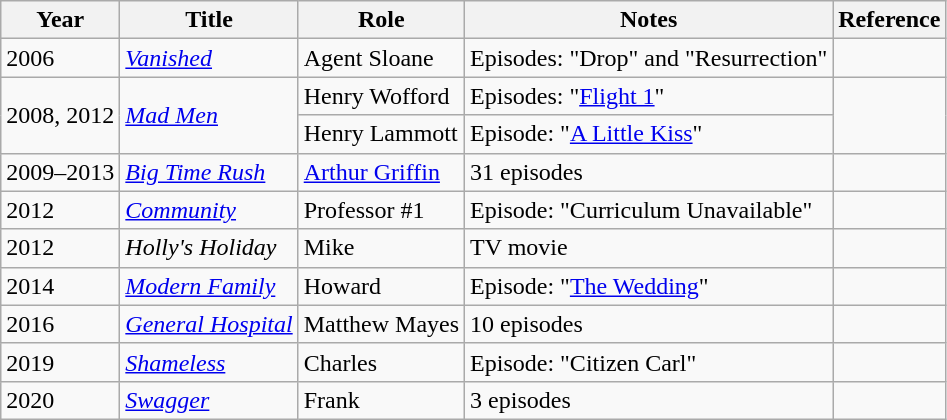<table class="wikitable sortable">
<tr>
<th>Year</th>
<th>Title</th>
<th>Role</th>
<th>Notes</th>
<th>Reference</th>
</tr>
<tr>
<td>2006</td>
<td><em><a href='#'>Vanished</a></em></td>
<td>Agent Sloane</td>
<td>Episodes: "Drop" and "Resurrection"</td>
<td></td>
</tr>
<tr>
<td rowspan="2">2008, 2012</td>
<td rowspan="2"><em><a href='#'>Mad Men</a></em></td>
<td>Henry Wofford</td>
<td>Episodes: "<a href='#'>Flight 1</a>"</td>
<td rowspan="2"></td>
</tr>
<tr>
<td>Henry Lammott</td>
<td>Episode: "<a href='#'>A Little Kiss</a>"</td>
</tr>
<tr>
<td>2009–2013</td>
<td><em><a href='#'>Big Time Rush</a></em></td>
<td><a href='#'>Arthur Griffin</a></td>
<td>31 episodes</td>
<td></td>
</tr>
<tr>
<td>2012</td>
<td><em><a href='#'>Community</a></em></td>
<td>Professor #1</td>
<td>Episode: "Curriculum Unavailable"</td>
<td></td>
</tr>
<tr>
<td>2012</td>
<td><em>Holly's Holiday</em></td>
<td>Mike</td>
<td>TV movie</td>
<td></td>
</tr>
<tr>
<td>2014</td>
<td><em><a href='#'>Modern Family</a></em></td>
<td>Howard</td>
<td>Episode: "<a href='#'>The Wedding</a>"</td>
<td></td>
</tr>
<tr>
<td>2016</td>
<td><em><a href='#'>General Hospital</a></em></td>
<td>Matthew Mayes</td>
<td>10 episodes</td>
<td></td>
</tr>
<tr>
<td>2019</td>
<td><em><a href='#'>Shameless</a></em></td>
<td>Charles</td>
<td>Episode: "Citizen Carl"</td>
<td></td>
</tr>
<tr>
<td>2020</td>
<td><em><a href='#'>Swagger</a></em></td>
<td>Frank</td>
<td>3 episodes</td>
<td></td>
</tr>
</table>
